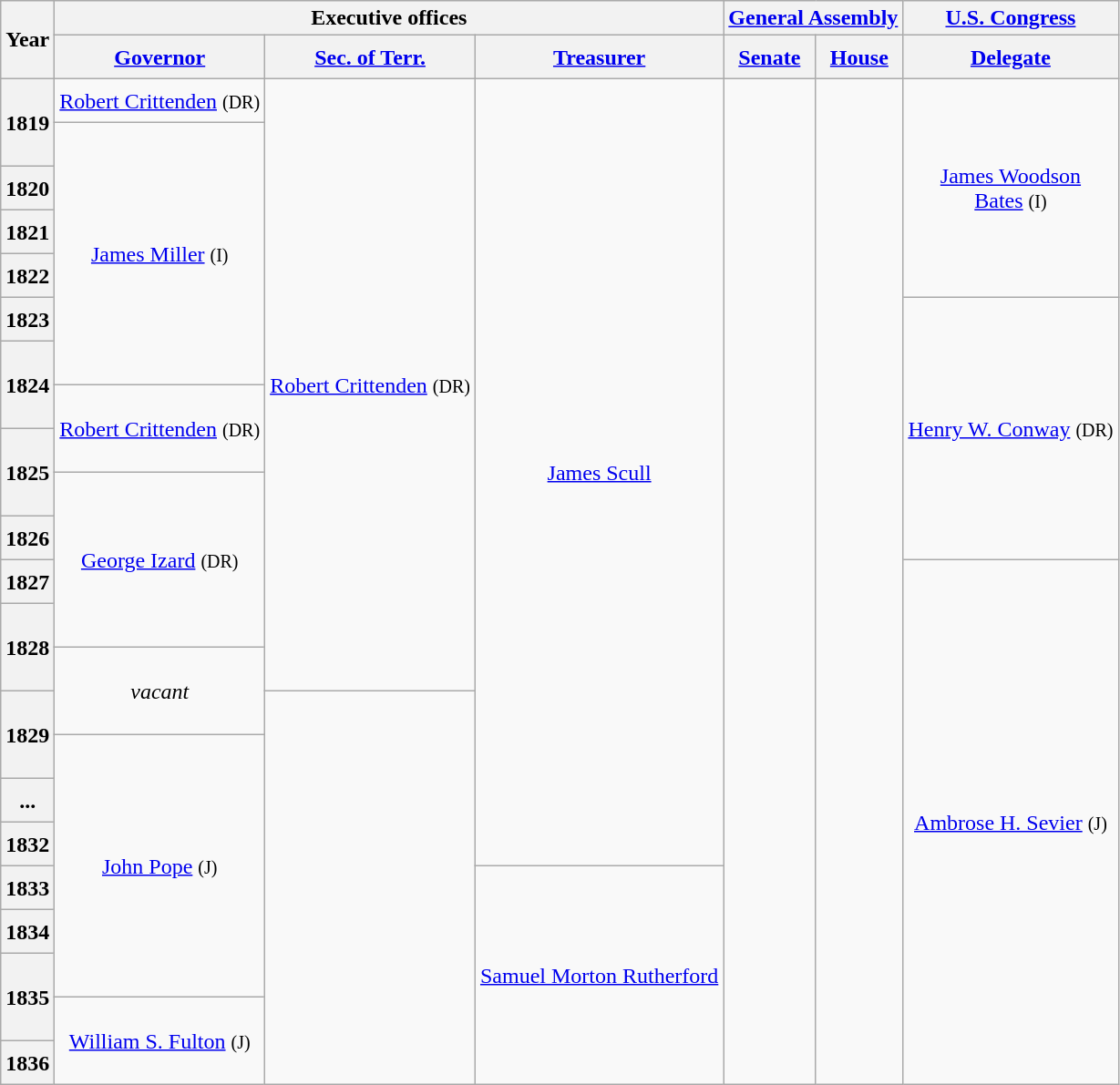<table class=wikitable style=text-align:center>
<tr>
<th rowspan=2>Year</th>
<th colspan=3>Executive offices</th>
<th colspan=2><a href='#'>General Assembly</a></th>
<th><a href='#'>U.S. Congress</a></th>
</tr>
<tr style="height:2em">
<th><a href='#'>Governor</a></th>
<th><a href='#'>Sec. of Terr.</a></th>
<th><a href='#'>Treasurer</a></th>
<th><a href='#'>Senate</a></th>
<th><a href='#'>House</a></th>
<th><a href='#'>Delegate</a></th>
</tr>
<tr style="height:2em">
<th rowspan=2>1819</th>
<td><a href='#'>Robert Crittenden</a> <small>(DR)</small></td>
<td rowspan=14 ><a href='#'>Robert Crittenden</a> <small>(DR)</small></td>
<td rowspan=18><a href='#'>James Scull</a></td>
<td rowspan=23></td>
<td rowspan=23></td>
<td rowspan=5 ><a href='#'>James Woodson<br>Bates</a> <small>(I)</small></td>
</tr>
<tr style="height:2em">
<td rowspan=6 ><a href='#'>James Miller</a> <small>(I)</small></td>
</tr>
<tr style="height:2em">
<th>1820</th>
</tr>
<tr style="height:2em">
<th>1821</th>
</tr>
<tr style="height:2em">
<th>1822</th>
</tr>
<tr style="height:2em">
<th>1823</th>
<td rowspan=6 ><a href='#'>Henry W. Conway</a> <small>(DR)</small></td>
</tr>
<tr style="height:2em">
<th rowspan=2>1824</th>
</tr>
<tr style="height:2em">
<td rowspan=2 ><a href='#'>Robert Crittenden</a> <small>(DR)</small></td>
</tr>
<tr style="height:2em">
<th rowspan=2>1825</th>
</tr>
<tr style="height:2em">
<td rowspan=4 ><a href='#'>George Izard</a> <small>(DR)</small></td>
</tr>
<tr style="height:2em">
<th>1826</th>
</tr>
<tr style="height:2em">
<th>1827</th>
<td rowspan=12 ><a href='#'>Ambrose H. Sevier</a> <small>(J)</small></td>
</tr>
<tr style="height:2em">
<th rowspan=2>1828</th>
</tr>
<tr style="height:2em">
<td rowspan=2><em>vacant</em></td>
</tr>
<tr style="height:2em">
<th rowspan=2>1829</th>
<td rowspan="9"></td>
</tr>
<tr style="height:2em">
<td rowspan=6 ><a href='#'>John Pope</a> <small>(J)</small></td>
</tr>
<tr style="height:2em">
<th>...</th>
</tr>
<tr style="height:2em">
<th>1832</th>
</tr>
<tr style="height:2em">
<th>1833</th>
<td rowspan=5><a href='#'>Samuel Morton Rutherford</a></td>
</tr>
<tr style="height:2em">
<th>1834</th>
</tr>
<tr style="height:2em">
<th rowspan=2>1835</th>
</tr>
<tr style="height:2em">
<td rowspan=2 ><a href='#'>William S. Fulton</a> <small>(J)</small></td>
</tr>
<tr style="height:2em">
<th>1836</th>
</tr>
</table>
